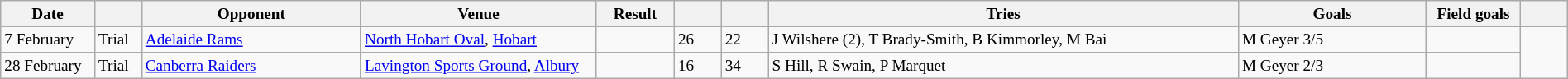<table class="wikitable"  style="font-size:80%; width:100%;">
<tr>
<th width="6%">Date</th>
<th width="3%"></th>
<th width="14%">Opponent</th>
<th width="15%">Venue</th>
<th width="5%">Result</th>
<th width="3%"></th>
<th width="3%"></th>
<th width="30%">Tries</th>
<th width="12%">Goals</th>
<th width="6%">Field goals</th>
<th width="3%"></th>
</tr>
<tr>
<td>7 February</td>
<td>Trial</td>
<td> <a href='#'>Adelaide Rams</a></td>
<td><a href='#'>North Hobart Oval</a>, <a href='#'>Hobart</a></td>
<td></td>
<td>26</td>
<td>22</td>
<td>J Wilshere (2), T Brady-Smith, B Kimmorley, M Bai</td>
<td>M Geyer 3/5</td>
<td></td>
<td rowspan="2"></td>
</tr>
<tr>
<td>28 February</td>
<td>Trial</td>
<td> <a href='#'>Canberra Raiders</a></td>
<td><a href='#'>Lavington Sports Ground</a>, <a href='#'>Albury</a></td>
<td></td>
<td>16</td>
<td>34</td>
<td>S Hill, R Swain, P Marquet</td>
<td>M Geyer 2/3</td>
</tr>
</table>
